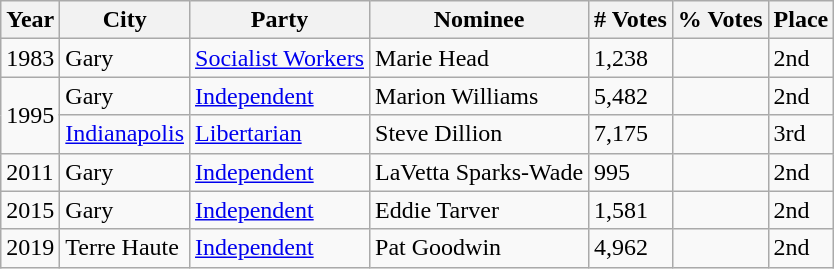<table class="wikitable sortable mw-collapsible">
<tr>
<th>Year</th>
<th>City</th>
<th>Party</th>
<th>Nominee</th>
<th># Votes</th>
<th>% Votes</th>
<th>Place</th>
</tr>
<tr>
<td>1983</td>
<td>Gary</td>
<td><a href='#'>Socialist Workers</a></td>
<td>Marie Head</td>
<td>1,238</td>
<td></td>
<td>2nd</td>
</tr>
<tr>
<td rowspan="2">1995</td>
<td>Gary</td>
<td><a href='#'>Independent</a></td>
<td>Marion Williams</td>
<td>5,482</td>
<td></td>
<td>2nd</td>
</tr>
<tr>
<td><a href='#'>Indianapolis</a></td>
<td><a href='#'>Libertarian</a></td>
<td>Steve Dillion</td>
<td>7,175</td>
<td></td>
<td>3rd</td>
</tr>
<tr>
<td>2011</td>
<td>Gary</td>
<td><a href='#'>Independent</a></td>
<td>LaVetta Sparks-Wade</td>
<td>995</td>
<td></td>
<td>2nd</td>
</tr>
<tr>
<td>2015</td>
<td>Gary</td>
<td><a href='#'>Independent</a></td>
<td>Eddie Tarver</td>
<td>1,581</td>
<td></td>
<td>2nd</td>
</tr>
<tr>
<td>2019</td>
<td>Terre Haute</td>
<td><a href='#'>Independent</a></td>
<td>Pat Goodwin</td>
<td>4,962</td>
<td></td>
<td>2nd</td>
</tr>
</table>
